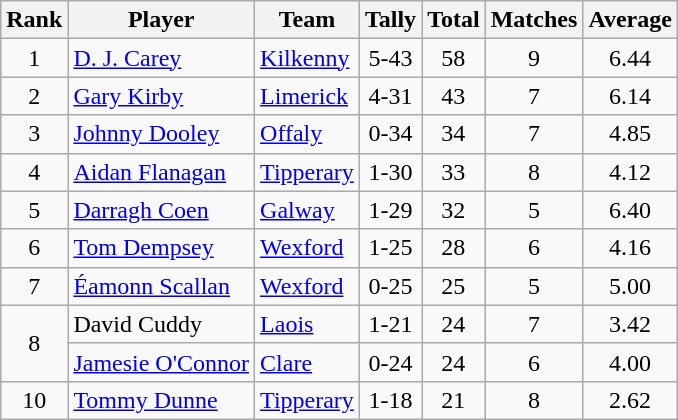<table class="wikitable">
<tr>
<th>Rank</th>
<th>Player</th>
<th>Team</th>
<th>Tally</th>
<th>Total</th>
<th>Matches</th>
<th>Average</th>
</tr>
<tr>
<td rowspan=1 align=center>1</td>
<td><a href='#'>D. J. Carey</a></td>
<td><a href='#'>Kilkenny</a></td>
<td align=center>5-43</td>
<td align=center>58</td>
<td align=center>9</td>
<td align=center>6.44</td>
</tr>
<tr>
<td rowspan=1 align=center>2</td>
<td><a href='#'>Gary Kirby</a></td>
<td><a href='#'>Limerick</a></td>
<td align=center>4-31</td>
<td align=center>43</td>
<td align=center>7</td>
<td align=center>6.14</td>
</tr>
<tr>
<td rowspan=1 align=center>3</td>
<td><a href='#'>Johnny Dooley</a></td>
<td><a href='#'>Offaly</a></td>
<td align=center>0-34</td>
<td align=center>34</td>
<td align=center>7</td>
<td align=center>4.85</td>
</tr>
<tr>
<td rowspan=1 align=center>4</td>
<td><a href='#'>Aidan Flanagan</a></td>
<td><a href='#'>Tipperary</a></td>
<td align=center>1-30</td>
<td align=center>33</td>
<td align=center>8</td>
<td align=center>4.12</td>
</tr>
<tr>
<td rowspan=1 align=center>5</td>
<td><a href='#'>Darragh Coen</a></td>
<td><a href='#'>Galway</a></td>
<td align=center>1-29</td>
<td align=center>32</td>
<td align=center>5</td>
<td align=center>6.40</td>
</tr>
<tr>
<td rowspan=1 align=center>6</td>
<td><a href='#'>Tom Dempsey</a></td>
<td><a href='#'>Wexford</a></td>
<td align=center>1-25</td>
<td align=center>28</td>
<td align=center>6</td>
<td align=center>4.16</td>
</tr>
<tr>
<td rowspan=1 align=center>7</td>
<td><a href='#'>Éamonn Scallan</a></td>
<td><a href='#'>Wexford</a></td>
<td align=center>0-25</td>
<td align=center>25</td>
<td align=center>5</td>
<td align=center>5.00</td>
</tr>
<tr>
<td rowspan=2 align=center>8</td>
<td>David Cuddy</td>
<td><a href='#'>Laois</a></td>
<td align=center>1-21</td>
<td align=center>24</td>
<td align=center>7</td>
<td align=center>3.42</td>
</tr>
<tr>
<td><a href='#'>Jamesie O'Connor</a></td>
<td><a href='#'>Clare</a></td>
<td align=center>0-24</td>
<td align=center>24</td>
<td align=center>6</td>
<td align=center>4.00</td>
</tr>
<tr>
<td rowspan=1 align=center>10</td>
<td><a href='#'>Tommy Dunne</a></td>
<td><a href='#'>Tipperary</a></td>
<td align=center>1-18</td>
<td align=center>21</td>
<td align=center>8</td>
<td align=center>2.62</td>
</tr>
</table>
